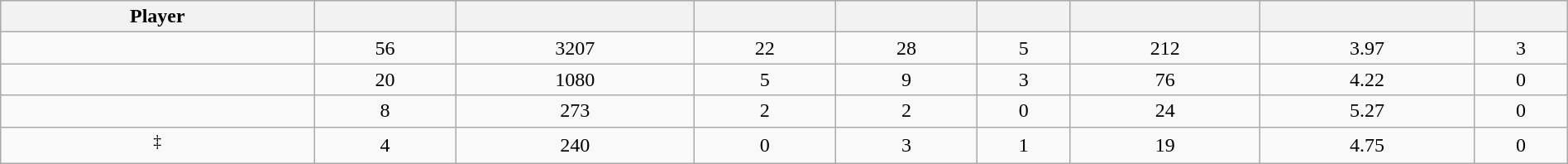<table class="wikitable sortable" style="width:100%;">
<tr style="text-align:center; background:#ddd;">
<th>Player</th>
<th></th>
<th></th>
<th></th>
<th></th>
<th></th>
<th></th>
<th></th>
<th></th>
</tr>
<tr align=center>
<td></td>
<td>56</td>
<td>3207</td>
<td>22</td>
<td>28</td>
<td>5</td>
<td>212</td>
<td>3.97</td>
<td>3</td>
</tr>
<tr align=center>
<td></td>
<td>20</td>
<td>1080</td>
<td>5</td>
<td>9</td>
<td>3</td>
<td>76</td>
<td>4.22</td>
<td>0</td>
</tr>
<tr align=center>
<td></td>
<td>8</td>
<td>273</td>
<td>2</td>
<td>2</td>
<td>0</td>
<td>24</td>
<td>5.27</td>
<td>0</td>
</tr>
<tr align=center>
<td><sup>‡</sup></td>
<td>4</td>
<td>240</td>
<td>0</td>
<td>3</td>
<td>1</td>
<td>19</td>
<td>4.75</td>
<td>0</td>
</tr>
</table>
